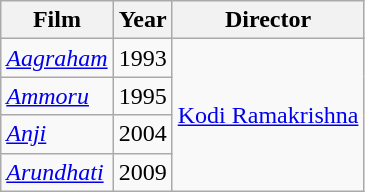<table class="wikitable">
<tr>
<th>Film</th>
<th>Year</th>
<th>Director</th>
</tr>
<tr>
<td><em><a href='#'>Aagraham</a></em></td>
<td>1993</td>
<td rowspan="4"><a href='#'>Kodi Ramakrishna</a></td>
</tr>
<tr>
<td><em><a href='#'>Ammoru</a></em></td>
<td>1995</td>
</tr>
<tr>
<td><a href='#'><em>Anji</em></a></td>
<td>2004</td>
</tr>
<tr>
<td><a href='#'><em>Arundhati</em></a></td>
<td>2009</td>
</tr>
</table>
